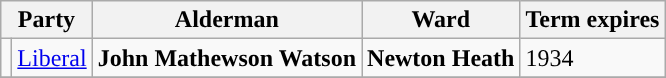<table class="wikitable">
<tr>
<th colspan="2">Party</th>
<th>Alderman</th>
<th>Ward</th>
<th>Term expires</th>
</tr>
<tr>
<td style="background-color:"></td>
<td><a href='#'>Liberal</a></td>
<td><strong>John Mathewson Watson</strong></td>
<td><strong>Newton Heath</strong></td>
<td>1934</td>
</tr>
<tr>
</tr>
</table>
